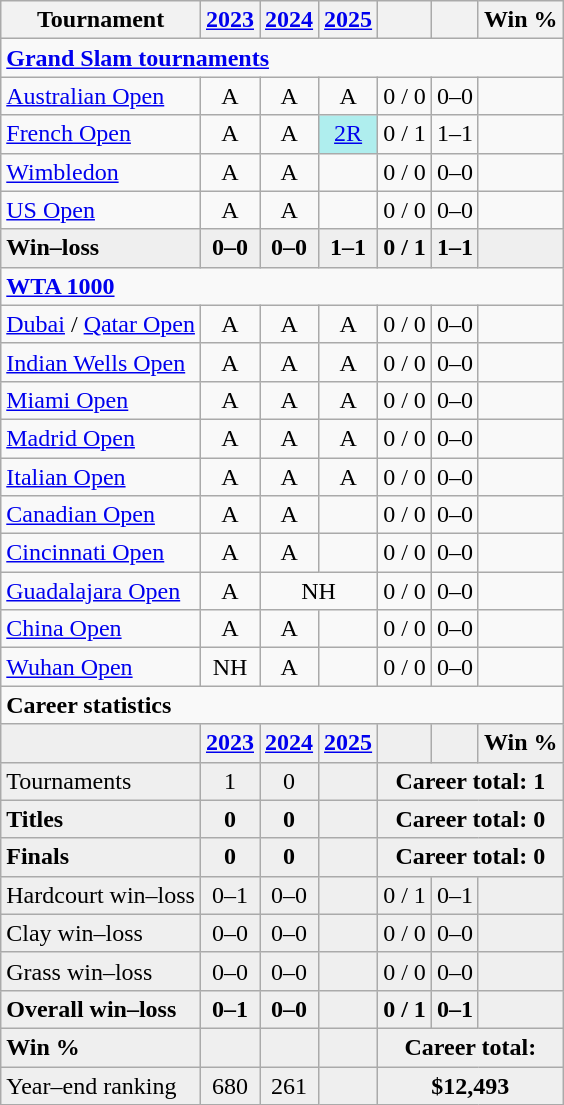<table class="wikitable" style="text-align:center">
<tr>
<th>Tournament</th>
<th><a href='#'>2023</a></th>
<th><a href='#'>2024</a></th>
<th><a href='#'>2025</a></th>
<th></th>
<th></th>
<th>Win %</th>
</tr>
<tr>
<td colspan="7" style="text-align:left"><strong><a href='#'>Grand Slam tournaments</a></strong></td>
</tr>
<tr>
<td align="left"><a href='#'>Australian Open</a></td>
<td>A</td>
<td>A</td>
<td>A</td>
<td>0 / 0</td>
<td>0–0</td>
<td></td>
</tr>
<tr>
<td align="left"><a href='#'>French Open</a></td>
<td>A</td>
<td>A</td>
<td style=background:#afeeee><a href='#'>2R</a></td>
<td>0 / 1</td>
<td>1–1</td>
<td></td>
</tr>
<tr>
<td align="left"><a href='#'>Wimbledon</a></td>
<td>A</td>
<td>A</td>
<td></td>
<td>0 / 0</td>
<td>0–0</td>
<td></td>
</tr>
<tr>
<td align="left"><a href='#'>US Open</a></td>
<td>A</td>
<td>A</td>
<td></td>
<td>0 / 0</td>
<td>0–0</td>
<td></td>
</tr>
<tr style="background:#efefef;font-weight:bold">
<td align="left">Win–loss</td>
<td>0–0</td>
<td>0–0</td>
<td>1–1</td>
<td>0 / 1</td>
<td>1–1</td>
<td></td>
</tr>
<tr>
<td colspan="7" align="left"><strong><a href='#'>WTA 1000</a></strong></td>
</tr>
<tr>
<td align="left"><a href='#'>Dubai</a> / <a href='#'>Qatar Open</a></td>
<td>A</td>
<td>A</td>
<td>A</td>
<td>0 / 0</td>
<td>0–0</td>
<td></td>
</tr>
<tr>
<td align="left"><a href='#'>Indian Wells Open</a></td>
<td>A</td>
<td>A</td>
<td>A</td>
<td>0 / 0</td>
<td>0–0</td>
<td></td>
</tr>
<tr>
<td align="left"><a href='#'>Miami Open</a></td>
<td>A</td>
<td>A</td>
<td>A</td>
<td>0 / 0</td>
<td>0–0</td>
<td></td>
</tr>
<tr>
<td align="left"><a href='#'>Madrid Open</a></td>
<td>A</td>
<td>A</td>
<td>A</td>
<td>0 / 0</td>
<td>0–0</td>
<td></td>
</tr>
<tr>
<td align="left"><a href='#'>Italian Open</a></td>
<td>A</td>
<td>A</td>
<td>A</td>
<td>0 / 0</td>
<td>0–0</td>
<td></td>
</tr>
<tr>
<td align="left"><a href='#'>Canadian Open</a></td>
<td>A</td>
<td>A</td>
<td></td>
<td>0 / 0</td>
<td>0–0</td>
<td></td>
</tr>
<tr>
<td align="left"><a href='#'>Cincinnati Open</a></td>
<td>A</td>
<td>A</td>
<td></td>
<td>0 / 0</td>
<td>0–0</td>
<td></td>
</tr>
<tr>
<td align="left"><a href='#'>Guadalajara Open</a></td>
<td>A</td>
<td colspan=2>NH</td>
<td>0 / 0</td>
<td>0–0</td>
<td></td>
</tr>
<tr>
<td align="left"><a href='#'>China Open</a></td>
<td>A</td>
<td>A</td>
<td></td>
<td>0 / 0</td>
<td>0–0</td>
<td></td>
</tr>
<tr>
<td align="left"><a href='#'>Wuhan Open</a></td>
<td>NH</td>
<td>A</td>
<td></td>
<td>0 / 0</td>
<td>0–0</td>
<td></td>
</tr>
<tr>
<td colspan="7" align="left"><strong>Career statistics</strong></td>
</tr>
<tr style="background:#efefef;font-weight:bold">
<td align="left"></td>
<th><a href='#'>2023</a></th>
<th><a href='#'>2024</a></th>
<th><a href='#'>2025</a></th>
<td></td>
<td></td>
<td>Win %</td>
</tr>
<tr bgcolor="efefef">
<td align="left">Tournaments</td>
<td>1</td>
<td>0</td>
<td></td>
<td colspan="3"><strong>Career total: 1</strong></td>
</tr>
<tr style="background:#efefef;font-weight:bold">
<td align="left">Titles</td>
<td>0</td>
<td>0</td>
<td></td>
<td colspan="3">Career total: 0</td>
</tr>
<tr style="background:#efefef;font-weight:bold">
<td align="left">Finals</td>
<td>0</td>
<td>0</td>
<td></td>
<td colspan="3">Career total: 0</td>
</tr>
<tr bgcolor="efefef">
<td align="left">Hardcourt win–loss</td>
<td>0–1</td>
<td>0–0</td>
<td></td>
<td>0 / 1</td>
<td>0–1</td>
<td></td>
</tr>
<tr bgcolor="efefef">
<td align="left">Clay win–loss</td>
<td>0–0</td>
<td>0–0</td>
<td></td>
<td>0 / 0</td>
<td>0–0</td>
<td></td>
</tr>
<tr bgcolor="efefef">
<td align="left">Grass win–loss</td>
<td>0–0</td>
<td>0–0</td>
<td></td>
<td>0 / 0</td>
<td>0–0</td>
<td></td>
</tr>
<tr style="background:#efefef;font-weight:bold">
<td align="left">Overall win–loss</td>
<td>0–1</td>
<td>0–0</td>
<td></td>
<td>0 / 1</td>
<td>0–1</td>
<td></td>
</tr>
<tr style="background:#efefef;font-weight:bold">
<td align="left">Win %</td>
<td></td>
<td></td>
<td></td>
<td colspan="3">Career total: </td>
</tr>
<tr bgcolor="efefef">
<td align="left">Year–end ranking</td>
<td>680</td>
<td>261</td>
<td></td>
<td colspan="3"><strong>$12,493</strong></td>
</tr>
</table>
